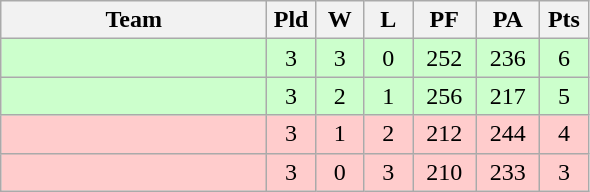<table class="wikitable" style="text-align:center;">
<tr>
<th width=170>Team</th>
<th width=25>Pld</th>
<th width=25>W</th>
<th width=25>L</th>
<th width=35>PF</th>
<th width=35>PA</th>
<th width=25>Pts</th>
</tr>
<tr bgcolor=#ccffcc>
<td align="left"></td>
<td>3</td>
<td>3</td>
<td>0</td>
<td>252</td>
<td>236</td>
<td>6</td>
</tr>
<tr bgcolor=#ccffcc>
<td align="left"></td>
<td>3</td>
<td>2</td>
<td>1</td>
<td>256</td>
<td>217</td>
<td>5</td>
</tr>
<tr bgcolor=#ffcccc>
<td align="left"></td>
<td>3</td>
<td>1</td>
<td>2</td>
<td>212</td>
<td>244</td>
<td>4</td>
</tr>
<tr bgcolor=#ffcccc>
<td align="left"></td>
<td>3</td>
<td>0</td>
<td>3</td>
<td>210</td>
<td>233</td>
<td>3</td>
</tr>
</table>
